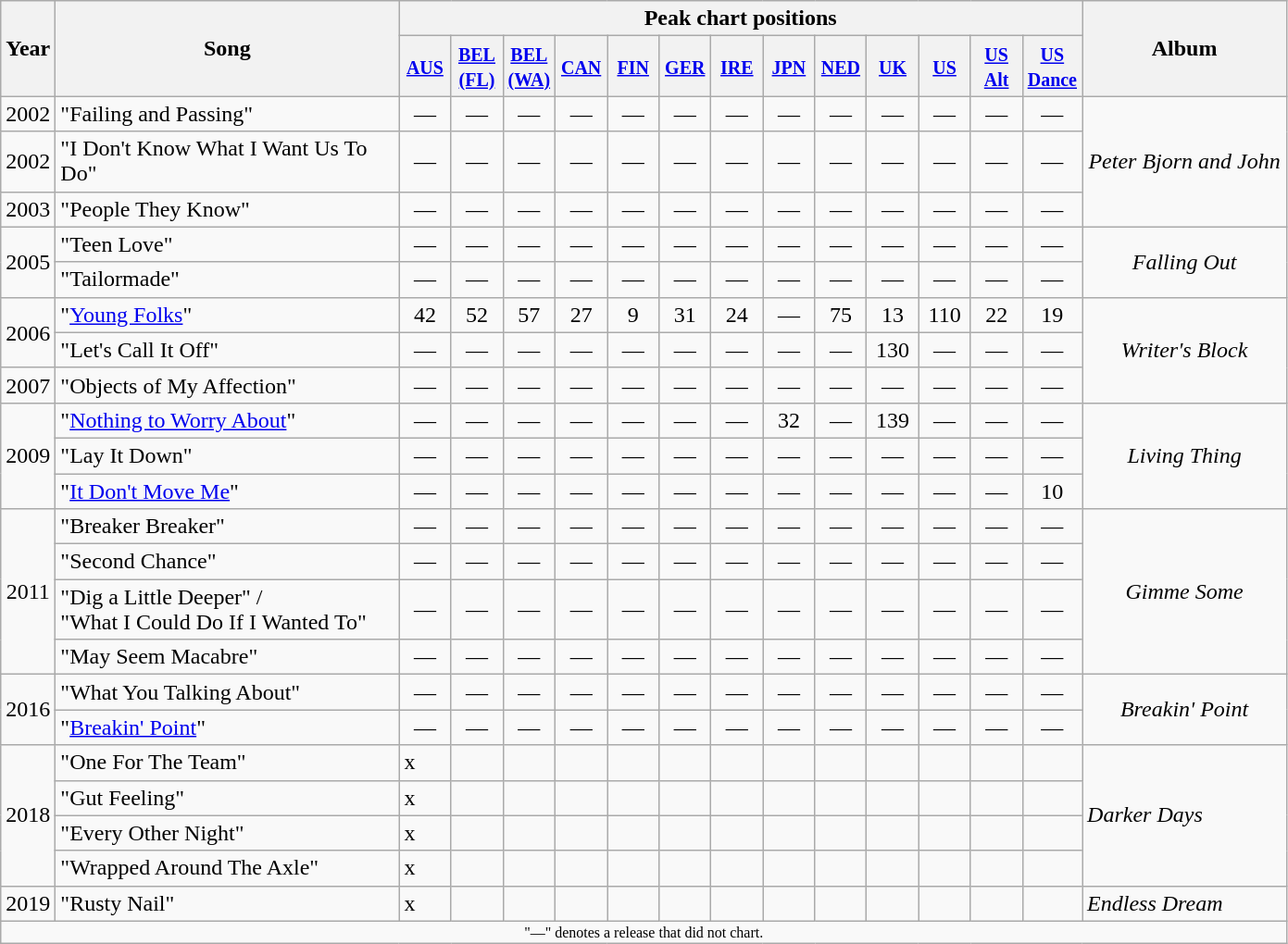<table class="wikitable">
<tr>
<th style="width:25px;" rowspan="2">Year</th>
<th style="width:240px;" rowspan="2">Song</th>
<th colspan="13">Peak chart positions</th>
<th style="width:140px;" rowspan="2">Album</th>
</tr>
<tr>
<th width="30"><small><a href='#'>AUS</a></small><br></th>
<th width="30"><small><a href='#'>BEL<br>(FL)</a><br></small></th>
<th width="30"><small><a href='#'>BEL<br>(WA)</a><br></small></th>
<th width="30"><small><a href='#'>CAN</a><br></small></th>
<th width="30"><small><a href='#'>FIN</a></small><br></th>
<th width="30"><small><a href='#'>GER</a></small><br></th>
<th width="30"><small><a href='#'>IRE</a></small><br></th>
<th width="30"><small><a href='#'>JPN</a><br></small></th>
<th width="30"><small><a href='#'>NED</a></small><br></th>
<th width="30"><small><a href='#'>UK</a></small><br></th>
<th width="30"><small><a href='#'>US</a><br></small></th>
<th width="30"><small><a href='#'>US Alt</a><br></small></th>
<th width="30"><small><a href='#'>US Dance</a><br></small></th>
</tr>
<tr>
<td style="text-align:center;">2002</td>
<td>"Failing and Passing"</td>
<td style="text-align:center;">—</td>
<td style="text-align:center;">—</td>
<td style="text-align:center;">—</td>
<td style="text-align:center;">—</td>
<td style="text-align:center;">—</td>
<td style="text-align:center;">—</td>
<td style="text-align:center;">—</td>
<td style="text-align:center;">—</td>
<td style="text-align:center;">—</td>
<td style="text-align:center;">—</td>
<td style="text-align:center;">—</td>
<td style="text-align:center;">—</td>
<td style="text-align:center;">—</td>
<td rowspan="3" style="text-align:center;"><em>Peter Bjorn and John</em></td>
</tr>
<tr>
<td style="text-align:center;">2002</td>
<td>"I Don't Know What I Want Us To Do"</td>
<td style="text-align:center;">—</td>
<td style="text-align:center;">—</td>
<td style="text-align:center;">—</td>
<td style="text-align:center;">—</td>
<td style="text-align:center;">—</td>
<td style="text-align:center;">—</td>
<td style="text-align:center;">—</td>
<td style="text-align:center;">—</td>
<td style="text-align:center;">—</td>
<td style="text-align:center;">—</td>
<td style="text-align:center;">—</td>
<td style="text-align:center;">—</td>
<td style="text-align:center;">—</td>
</tr>
<tr>
<td style="text-align:center;">2003</td>
<td>"People They Know"</td>
<td style="text-align:center;">—</td>
<td style="text-align:center;">—</td>
<td style="text-align:center;">—</td>
<td style="text-align:center;">—</td>
<td style="text-align:center;">—</td>
<td style="text-align:center;">—</td>
<td style="text-align:center;">—</td>
<td style="text-align:center;">—</td>
<td style="text-align:center;">—</td>
<td style="text-align:center;">—</td>
<td style="text-align:center;">—</td>
<td style="text-align:center;">—</td>
<td style="text-align:center;">—</td>
</tr>
<tr>
<td rowspan="2" style="text-align:center;">2005</td>
<td>"Teen Love"</td>
<td style="text-align:center;">—</td>
<td style="text-align:center;">—</td>
<td style="text-align:center;">—</td>
<td style="text-align:center;">—</td>
<td style="text-align:center;">—</td>
<td style="text-align:center;">—</td>
<td style="text-align:center;">—</td>
<td style="text-align:center;">—</td>
<td style="text-align:center;">—</td>
<td style="text-align:center;">—</td>
<td style="text-align:center;">—</td>
<td style="text-align:center;">—</td>
<td style="text-align:center;">—</td>
<td rowspan="2" style="text-align:center;"><em>Falling Out</em></td>
</tr>
<tr>
<td>"Tailormade"</td>
<td style="text-align:center;">—</td>
<td style="text-align:center;">—</td>
<td style="text-align:center;">—</td>
<td style="text-align:center;">—</td>
<td style="text-align:center;">—</td>
<td style="text-align:center;">—</td>
<td style="text-align:center;">—</td>
<td style="text-align:center;">—</td>
<td style="text-align:center;">—</td>
<td style="text-align:center;">—</td>
<td style="text-align:center;">—</td>
<td style="text-align:center;">—</td>
<td style="text-align:center;">—</td>
</tr>
<tr>
<td style="text-align:center;" rowspan="2">2006</td>
<td>"<a href='#'>Young Folks</a>"</td>
<td style="text-align:center;">42</td>
<td style="text-align:center;">52</td>
<td style="text-align:center;">57</td>
<td style="text-align:center;">27</td>
<td style="text-align:center;">9</td>
<td style="text-align:center;">31</td>
<td style="text-align:center;">24</td>
<td style="text-align:center;">—</td>
<td style="text-align:center;">75</td>
<td style="text-align:center;">13</td>
<td style="text-align:center;">110</td>
<td style="text-align:center;">22</td>
<td style="text-align:center;">19</td>
<td rowspan="3" style="text-align:center;"><em>Writer's Block</em></td>
</tr>
<tr>
<td>"Let's Call It Off"</td>
<td style="text-align:center;">—</td>
<td style="text-align:center;">—</td>
<td style="text-align:center;">—</td>
<td style="text-align:center;">—</td>
<td style="text-align:center;">—</td>
<td style="text-align:center;">—</td>
<td style="text-align:center;">—</td>
<td style="text-align:center;">—</td>
<td style="text-align:center;">—</td>
<td style="text-align:center;">130</td>
<td style="text-align:center;">—</td>
<td style="text-align:center;">—</td>
<td style="text-align:center;">—</td>
</tr>
<tr>
<td style="text-align:center;">2007</td>
<td>"Objects of My Affection"</td>
<td style="text-align:center;">—</td>
<td style="text-align:center;">—</td>
<td style="text-align:center;">—</td>
<td style="text-align:center;">—</td>
<td style="text-align:center;">—</td>
<td style="text-align:center;">—</td>
<td style="text-align:center;">—</td>
<td style="text-align:center;">—</td>
<td style="text-align:center;">—</td>
<td style="text-align:center;">—</td>
<td style="text-align:center;">—</td>
<td style="text-align:center;">—</td>
<td style="text-align:center;">—</td>
</tr>
<tr>
<td style="text-align:center;" rowspan="3">2009</td>
<td>"<a href='#'>Nothing to Worry About</a>"</td>
<td style="text-align:center;">—</td>
<td style="text-align:center;">—</td>
<td style="text-align:center;">—</td>
<td style="text-align:center;">—</td>
<td style="text-align:center;">—</td>
<td style="text-align:center;">—</td>
<td style="text-align:center;">—</td>
<td style="text-align:center;">32</td>
<td style="text-align:center;">—</td>
<td style="text-align:center;">139</td>
<td style="text-align:center;">—</td>
<td style="text-align:center;">—</td>
<td style="text-align:center;">—</td>
<td rowspan="3" style="text-align:center;"><em>Living Thing</em></td>
</tr>
<tr>
<td>"Lay It Down"</td>
<td style="text-align:center;">—</td>
<td style="text-align:center;">—</td>
<td style="text-align:center;">—</td>
<td style="text-align:center;">—</td>
<td style="text-align:center;">—</td>
<td style="text-align:center;">—</td>
<td style="text-align:center;">—</td>
<td style="text-align:center;">—</td>
<td style="text-align:center;">—</td>
<td style="text-align:center;">—</td>
<td style="text-align:center;">—</td>
<td style="text-align:center;">—</td>
<td style="text-align:center;">—</td>
</tr>
<tr>
<td>"<a href='#'>It Don't Move Me</a>"</td>
<td style="text-align:center;">—</td>
<td style="text-align:center;">—</td>
<td style="text-align:center;">—</td>
<td style="text-align:center;">—</td>
<td style="text-align:center;">—</td>
<td style="text-align:center;">—</td>
<td style="text-align:center;">—</td>
<td style="text-align:center;">—</td>
<td style="text-align:center;">—</td>
<td style="text-align:center;">—</td>
<td style="text-align:center;">—</td>
<td style="text-align:center;">—</td>
<td style="text-align:center;">10</td>
</tr>
<tr>
<td rowspan="4" style="text-align:center;">2011</td>
<td>"Breaker Breaker"</td>
<td style="text-align:center;">—</td>
<td style="text-align:center;">—</td>
<td style="text-align:center;">—</td>
<td style="text-align:center;">—</td>
<td style="text-align:center;">—</td>
<td style="text-align:center;">—</td>
<td style="text-align:center;">—</td>
<td style="text-align:center;">—</td>
<td style="text-align:center;">—</td>
<td style="text-align:center;">—</td>
<td style="text-align:center;">—</td>
<td style="text-align:center;">—</td>
<td style="text-align:center;">—</td>
<td rowspan="4" style="text-align:center;"><em>Gimme Some</em></td>
</tr>
<tr>
<td>"Second Chance"</td>
<td style="text-align:center;">—</td>
<td style="text-align:center;">—</td>
<td style="text-align:center;">—</td>
<td style="text-align:center;">—</td>
<td style="text-align:center;">—</td>
<td style="text-align:center;">—</td>
<td style="text-align:center;">—</td>
<td style="text-align:center;">—</td>
<td style="text-align:center;">—</td>
<td style="text-align:center;">—</td>
<td style="text-align:center;">—</td>
<td style="text-align:center;">—</td>
<td style="text-align:center;">—</td>
</tr>
<tr>
<td>"Dig a Little Deeper" / <br>"What I Could Do If I Wanted To"</td>
<td style="text-align:center;">—</td>
<td style="text-align:center;">—</td>
<td style="text-align:center;">—</td>
<td style="text-align:center;">—</td>
<td style="text-align:center;">—</td>
<td style="text-align:center;">—</td>
<td style="text-align:center;">—</td>
<td style="text-align:center;">—</td>
<td style="text-align:center;">—</td>
<td style="text-align:center;">—</td>
<td style="text-align:center;">—</td>
<td style="text-align:center;">—</td>
<td style="text-align:center;">—</td>
</tr>
<tr>
<td>"May Seem Macabre"</td>
<td style="text-align:center;">—</td>
<td style="text-align:center;">—</td>
<td style="text-align:center;">—</td>
<td style="text-align:center;">—</td>
<td style="text-align:center;">—</td>
<td style="text-align:center;">—</td>
<td style="text-align:center;">—</td>
<td style="text-align:center;">—</td>
<td style="text-align:center;">—</td>
<td style="text-align:center;">—</td>
<td style="text-align:center;">—</td>
<td style="text-align:center;">—</td>
<td style="text-align:center;">—</td>
</tr>
<tr>
<td rowspan="2">2016</td>
<td>"What You Talking About"</td>
<td style="text-align:center;">—</td>
<td style="text-align:center;">—</td>
<td style="text-align:center;">—</td>
<td style="text-align:center;">—</td>
<td style="text-align:center;">—</td>
<td style="text-align:center;">—</td>
<td style="text-align:center;">—</td>
<td style="text-align:center;">—</td>
<td style="text-align:center;">—</td>
<td style="text-align:center;">—</td>
<td style="text-align:center;">—</td>
<td style="text-align:center;">—</td>
<td style="text-align:center;">—</td>
<td rowspan="2" style="text-align:center;"><em>Breakin' Point</em></td>
</tr>
<tr>
<td>"<a href='#'>Breakin' Point</a>"</td>
<td style="text-align:center;">—</td>
<td style="text-align:center;">—</td>
<td style="text-align:center;">—</td>
<td style="text-align:center;">—</td>
<td style="text-align:center;">—</td>
<td style="text-align:center;">—</td>
<td style="text-align:center;">—</td>
<td style="text-align:center;">—</td>
<td style="text-align:center;">—</td>
<td style="text-align:center;">—</td>
<td style="text-align:center;">—</td>
<td style="text-align:center;">—</td>
<td style="text-align:center;">—</td>
</tr>
<tr>
<td rowspan="4">2018</td>
<td>"One For The Team"</td>
<td>x</td>
<td></td>
<td></td>
<td></td>
<td></td>
<td></td>
<td></td>
<td></td>
<td></td>
<td></td>
<td></td>
<td></td>
<td></td>
<td rowspan="4"><em>Darker Days</em></td>
</tr>
<tr>
<td>"Gut Feeling"</td>
<td>x</td>
<td></td>
<td></td>
<td></td>
<td></td>
<td></td>
<td></td>
<td></td>
<td></td>
<td></td>
<td></td>
<td></td>
<td></td>
</tr>
<tr>
<td>"Every Other Night"</td>
<td>x</td>
<td></td>
<td></td>
<td></td>
<td></td>
<td></td>
<td></td>
<td></td>
<td></td>
<td></td>
<td></td>
<td></td>
<td></td>
</tr>
<tr>
<td>"Wrapped Around The Axle"</td>
<td>x</td>
<td></td>
<td></td>
<td></td>
<td></td>
<td></td>
<td></td>
<td></td>
<td></td>
<td></td>
<td></td>
<td></td>
<td></td>
</tr>
<tr>
<td>2019</td>
<td>"Rusty Nail"</td>
<td>x</td>
<td></td>
<td></td>
<td></td>
<td></td>
<td></td>
<td></td>
<td></td>
<td></td>
<td></td>
<td></td>
<td></td>
<td></td>
<td><em>Endless Dream</em></td>
</tr>
<tr>
<td colspan="16" style="text-align:center; font-size:8pt;">"—" denotes a release that did not chart.</td>
</tr>
</table>
